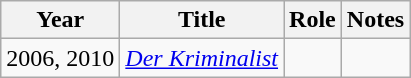<table class="wikitable sortable">
<tr>
<th>Year</th>
<th>Title</th>
<th>Role</th>
<th class="unsortable">Notes</th>
</tr>
<tr>
<td>2006, 2010</td>
<td><em><a href='#'>Der Kriminalist</a></em></td>
<td></td>
<td></td>
</tr>
</table>
